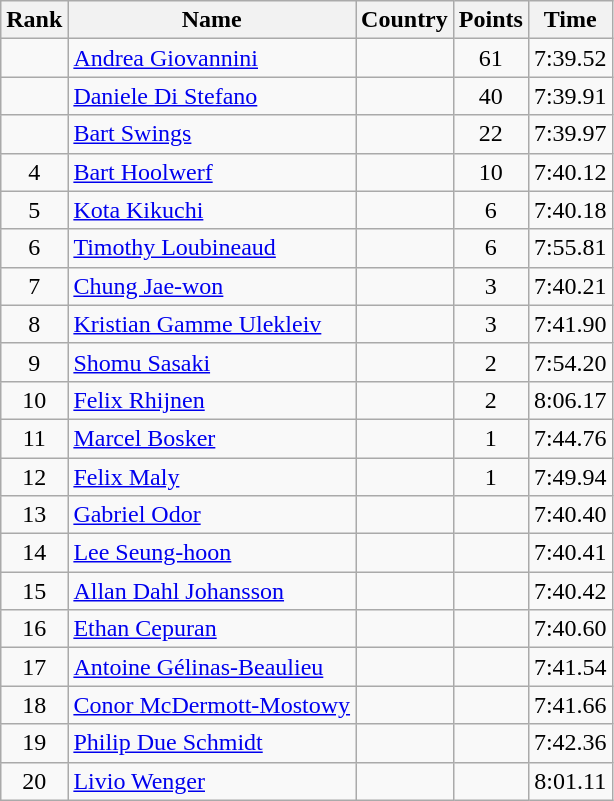<table class="wikitable sortable" style="text-align:center">
<tr>
<th>Rank</th>
<th>Name</th>
<th>Country</th>
<th>Points</th>
<th>Time</th>
</tr>
<tr>
<td></td>
<td align=left><a href='#'>Andrea Giovannini</a></td>
<td align=left></td>
<td>61</td>
<td>7:39.52</td>
</tr>
<tr>
<td></td>
<td align=left><a href='#'>Daniele Di Stefano</a></td>
<td align=left></td>
<td>40</td>
<td>7:39.91</td>
</tr>
<tr>
<td></td>
<td align=left><a href='#'>Bart Swings</a></td>
<td align=left></td>
<td>22</td>
<td>7:39.97</td>
</tr>
<tr>
<td>4</td>
<td align=left><a href='#'>Bart Hoolwerf</a></td>
<td align=left></td>
<td>10</td>
<td>7:40.12</td>
</tr>
<tr>
<td>5</td>
<td align=left><a href='#'>Kota Kikuchi</a></td>
<td align=left></td>
<td>6</td>
<td>7:40.18</td>
</tr>
<tr>
<td>6</td>
<td align=left><a href='#'>Timothy Loubineaud</a></td>
<td align=left></td>
<td>6</td>
<td>7:55.81</td>
</tr>
<tr>
<td>7</td>
<td align=left><a href='#'>Chung Jae-won</a></td>
<td align=left></td>
<td>3</td>
<td>7:40.21</td>
</tr>
<tr>
<td>8</td>
<td align=left><a href='#'>Kristian Gamme Ulekleiv</a></td>
<td align=left></td>
<td>3</td>
<td>7:41.90</td>
</tr>
<tr>
<td>9</td>
<td align=left><a href='#'>Shomu Sasaki</a></td>
<td align=left></td>
<td>2</td>
<td>7:54.20</td>
</tr>
<tr>
<td>10</td>
<td align=left><a href='#'>Felix Rhijnen</a></td>
<td align=left></td>
<td>2</td>
<td>8:06.17</td>
</tr>
<tr>
<td>11</td>
<td align=left><a href='#'>Marcel Bosker</a></td>
<td align=left></td>
<td>1</td>
<td>7:44.76</td>
</tr>
<tr>
<td>12</td>
<td align=left><a href='#'>Felix Maly</a></td>
<td align=left></td>
<td>1</td>
<td>7:49.94</td>
</tr>
<tr>
<td>13</td>
<td align=left><a href='#'>Gabriel Odor</a></td>
<td align=left></td>
<td></td>
<td>7:40.40</td>
</tr>
<tr>
<td>14</td>
<td align=left><a href='#'>Lee Seung-hoon</a></td>
<td align=left></td>
<td></td>
<td>7:40.41</td>
</tr>
<tr>
<td>15</td>
<td align=left><a href='#'>Allan Dahl Johansson</a></td>
<td align=left></td>
<td></td>
<td>7:40.42</td>
</tr>
<tr>
<td>16</td>
<td align=left><a href='#'>Ethan Cepuran</a></td>
<td align=left></td>
<td></td>
<td>7:40.60</td>
</tr>
<tr>
<td>17</td>
<td align=left><a href='#'>Antoine Gélinas-Beaulieu</a></td>
<td align=left></td>
<td></td>
<td>7:41.54</td>
</tr>
<tr>
<td>18</td>
<td align=left><a href='#'>Conor McDermott-Mostowy</a></td>
<td align=left></td>
<td></td>
<td>7:41.66</td>
</tr>
<tr>
<td>19</td>
<td align=left><a href='#'>Philip Due Schmidt</a></td>
<td align=left></td>
<td></td>
<td>7:42.36</td>
</tr>
<tr>
<td>20</td>
<td align=left><a href='#'>Livio Wenger</a></td>
<td align=left></td>
<td></td>
<td>8:01.11</td>
</tr>
</table>
